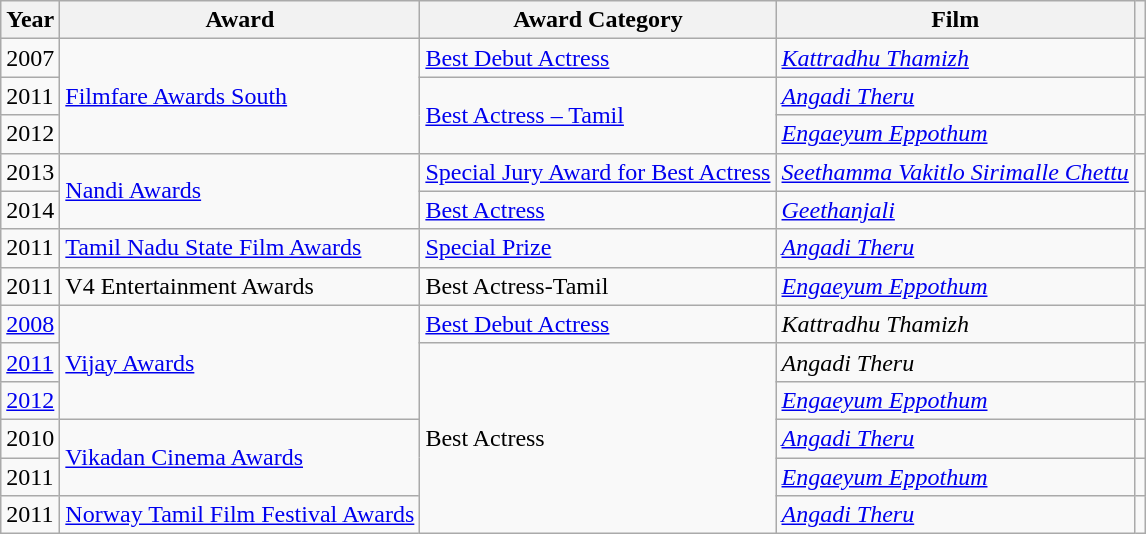<table class="wikitable">
<tr>
<th>Year</th>
<th>Award</th>
<th>Award Category</th>
<th>Film</th>
<th></th>
</tr>
<tr>
<td>2007</td>
<td rowspan="3"><a href='#'>Filmfare Awards South</a></td>
<td><a href='#'>Best Debut Actress</a></td>
<td><em><a href='#'>Kattradhu Thamizh</a></em></td>
<td></td>
</tr>
<tr>
<td>2011</td>
<td rowspan="2"><a href='#'>Best Actress – Tamil</a></td>
<td><em><a href='#'>Angadi Theru</a></em></td>
<td></td>
</tr>
<tr>
<td>2012</td>
<td><em><a href='#'>Engaeyum Eppothum</a></em></td>
<td></td>
</tr>
<tr>
<td>2013</td>
<td rowspan="2"><a href='#'>Nandi Awards</a></td>
<td><a href='#'>Special Jury Award for Best Actress</a></td>
<td><em><a href='#'>Seethamma Vakitlo Sirimalle Chettu</a></em></td>
<td></td>
</tr>
<tr>
<td>2014</td>
<td><a href='#'>Best Actress</a></td>
<td><em><a href='#'>Geethanjali</a></em></td>
<td></td>
</tr>
<tr>
<td>2011</td>
<td><a href='#'>Tamil Nadu State Film Awards</a></td>
<td><a href='#'>Special Prize</a></td>
<td rowspan="1"><em><a href='#'>Angadi Theru</a></em></td>
<td></td>
</tr>
<tr>
<td rowspan="1">2011</td>
<td>V4 Entertainment Awards</td>
<td>Best Actress-Tamil</td>
<td rowspan="1"><em><a href='#'>Engaeyum Eppothum</a></em></td>
<td></td>
</tr>
<tr>
<td><a href='#'>2008</a></td>
<td rowspan="3"><a href='#'>Vijay Awards</a></td>
<td><a href='#'>Best Debut Actress</a></td>
<td><em>Kattradhu Thamizh</em></td>
<td></td>
</tr>
<tr>
<td><a href='#'>2011</a></td>
<td rowspan="5">Best Actress</td>
<td><em>Angadi Theru</em></td>
<td></td>
</tr>
<tr>
<td><a href='#'>2012</a></td>
<td><em><a href='#'>Engaeyum Eppothum</a></em></td>
<td></td>
</tr>
<tr>
<td>2010</td>
<td rowspan="2"><a href='#'>Vikadan Cinema Awards</a></td>
<td><em><a href='#'>Angadi Theru</a></em></td>
<td></td>
</tr>
<tr>
<td>2011</td>
<td><em><a href='#'>Engaeyum Eppothum</a></em></td>
<td></td>
</tr>
<tr>
<td>2011</td>
<td><a href='#'>Norway Tamil Film Festival Awards</a></td>
<td><em><a href='#'>Angadi Theru</a></em></td>
<td></td>
</tr>
</table>
